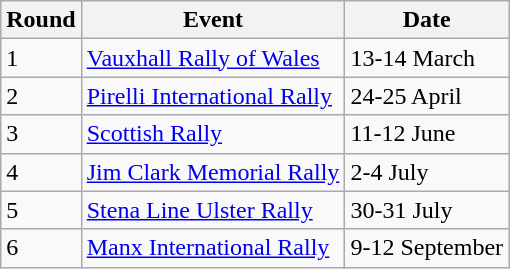<table class="wikitable">
<tr>
<th>Round</th>
<th>Event</th>
<th>Date</th>
</tr>
<tr>
<td>1</td>
<td><a href='#'>Vauxhall Rally of Wales</a></td>
<td>13-14 March</td>
</tr>
<tr>
<td>2</td>
<td><a href='#'>Pirelli International Rally</a></td>
<td>24-25 April</td>
</tr>
<tr>
<td>3</td>
<td><a href='#'>Scottish Rally</a></td>
<td>11-12 June</td>
</tr>
<tr>
<td>4</td>
<td><a href='#'>Jim Clark Memorial Rally</a></td>
<td>2-4 July</td>
</tr>
<tr>
<td>5</td>
<td><a href='#'>Stena Line Ulster Rally</a></td>
<td>30-31 July</td>
</tr>
<tr>
<td>6</td>
<td><a href='#'>Manx International Rally</a></td>
<td>9-12 September</td>
</tr>
</table>
